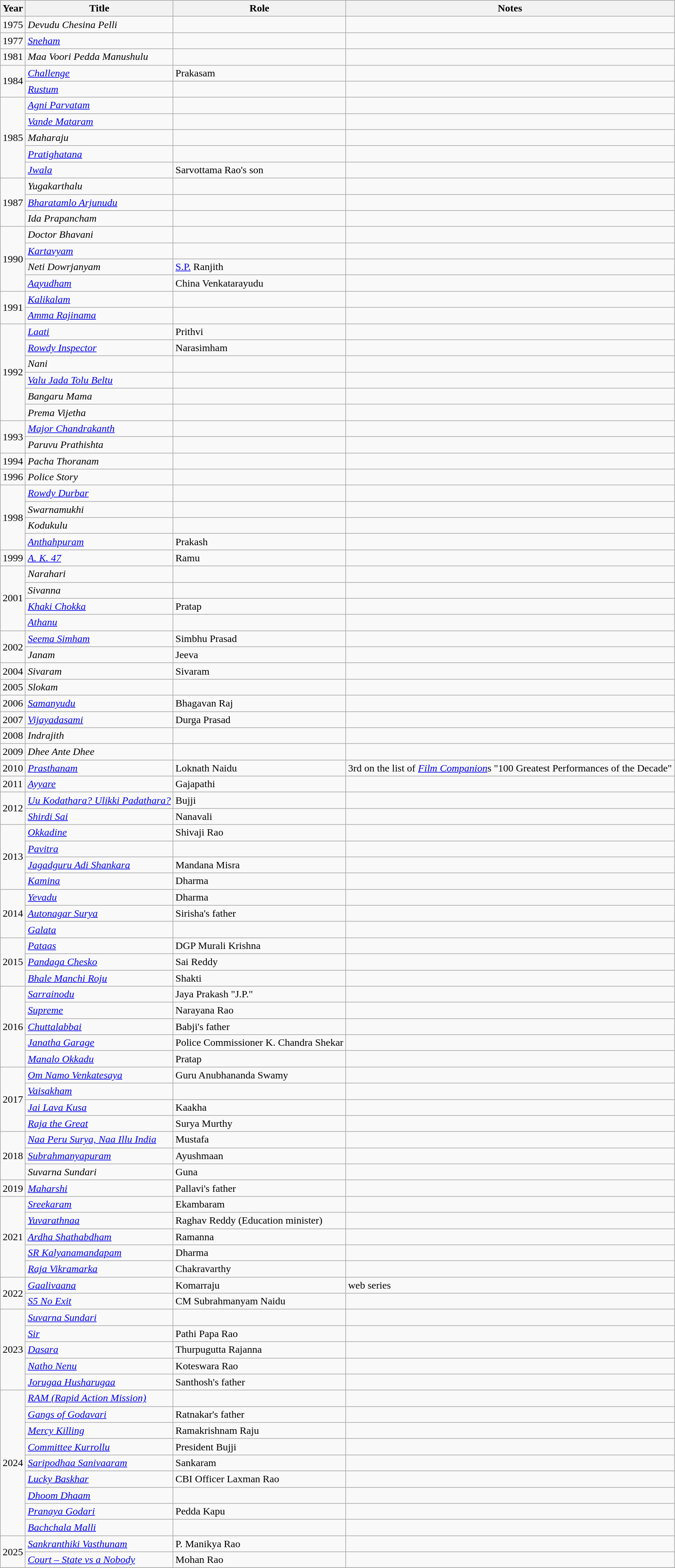<table class="wikitable sortable">
<tr>
<th scope="col">Year</th>
<th scope="col">Title</th>
<th scope="col">Role</th>
<th class="unsortable" scope="col">Notes</th>
</tr>
<tr>
<td>1975</td>
<td><em>Devudu Chesina Pelli</em></td>
<td></td>
<td></td>
</tr>
<tr>
<td>1977</td>
<td><em><a href='#'>Sneham</a></em></td>
<td></td>
<td></td>
</tr>
<tr>
<td>1981</td>
<td><em>Maa Voori Pedda Manushulu</em></td>
<td></td>
<td></td>
</tr>
<tr>
<td rowspan="2">1984</td>
<td><em><a href='#'>Challenge</a></em></td>
<td>Prakasam</td>
<td></td>
</tr>
<tr>
<td><a href='#'><em>Rustum</em></a></td>
<td></td>
<td></td>
</tr>
<tr>
<td rowspan="5">1985</td>
<td><em><a href='#'>Agni Parvatam</a></em></td>
<td></td>
<td></td>
</tr>
<tr>
<td><em><a href='#'>Vande Mataram</a></em></td>
<td></td>
<td></td>
</tr>
<tr>
<td><em>Maharaju</em></td>
<td></td>
<td></td>
</tr>
<tr>
<td><em><a href='#'>Pratighatana</a></em></td>
<td></td>
<td></td>
</tr>
<tr>
<td><em><a href='#'>Jwala</a> </em></td>
<td>Sarvottama Rao's son</td>
<td></td>
</tr>
<tr>
<td rowspan="3">1987</td>
<td><em>Yugakarthalu</em></td>
<td></td>
<td></td>
</tr>
<tr>
<td><em><a href='#'>Bharatamlo Arjunudu</a></em></td>
<td></td>
<td></td>
</tr>
<tr>
<td><em>Ida Prapancham</em></td>
<td></td>
<td></td>
</tr>
<tr>
<td rowspan="4">1990</td>
<td><em>Doctor Bhavani</em></td>
<td></td>
<td></td>
</tr>
<tr>
<td><em><a href='#'>Kartavyam</a></em></td>
<td></td>
<td></td>
</tr>
<tr>
<td><em>Neti Dowrjanyam</em></td>
<td><a href='#'>S.P.</a> Ranjith</td>
<td></td>
</tr>
<tr>
<td><em><a href='#'>Aayudham</a></em></td>
<td>China Venkatarayudu</td>
<td></td>
</tr>
<tr>
<td rowspan="2">1991</td>
<td><em><a href='#'>Kalikalam</a></em></td>
<td></td>
<td></td>
</tr>
<tr>
<td><em><a href='#'>Amma Rajinama</a></em></td>
<td></td>
<td></td>
</tr>
<tr>
<td rowspan="6">1992</td>
<td><em><a href='#'>Laati</a></em></td>
<td>Prithvi</td>
<td></td>
</tr>
<tr>
<td><em><a href='#'>Rowdy Inspector</a></em></td>
<td>Narasimham</td>
<td></td>
</tr>
<tr>
<td><em>Nani</em></td>
<td></td>
<td></td>
</tr>
<tr>
<td><em><a href='#'>Valu Jada Tolu Beltu</a></em></td>
<td></td>
<td></td>
</tr>
<tr>
<td><em>Bangaru Mama</em></td>
<td></td>
<td></td>
</tr>
<tr>
<td><em>Prema Vijetha</em></td>
<td></td>
<td></td>
</tr>
<tr>
<td rowspan="2">1993</td>
<td><em><a href='#'>Major Chandrakanth</a></em></td>
<td></td>
<td></td>
</tr>
<tr>
<td><em>Paruvu Prathishta</em></td>
<td></td>
<td></td>
</tr>
<tr>
<td>1994</td>
<td><em>Pacha Thoranam</em></td>
<td></td>
<td></td>
</tr>
<tr>
<td>1996</td>
<td><em>Police Story</em></td>
<td></td>
<td></td>
</tr>
<tr>
<td rowspan="4">1998</td>
<td><em><a href='#'>Rowdy Durbar</a></em></td>
<td></td>
<td></td>
</tr>
<tr>
<td><em>Swarnamukhi</em></td>
<td></td>
<td></td>
</tr>
<tr>
<td><em>Kodukulu</em></td>
<td></td>
<td></td>
</tr>
<tr>
<td><em><a href='#'>Anthahpuram</a></em></td>
<td>Prakash</td>
<td></td>
</tr>
<tr>
<td>1999</td>
<td><em><a href='#'>A. K. 47</a></em></td>
<td>Ramu</td>
<td></td>
</tr>
<tr>
<td rowspan="4">2001</td>
<td><em>Narahari</em></td>
<td></td>
<td></td>
</tr>
<tr>
<td><em>Sivanna</em></td>
<td></td>
<td></td>
</tr>
<tr>
<td><em><a href='#'>Khaki Chokka</a></em></td>
<td>Pratap</td>
<td></td>
</tr>
<tr>
<td><em><a href='#'>Athanu</a></em></td>
<td></td>
<td></td>
</tr>
<tr>
<td rowspan="2">2002</td>
<td><em><a href='#'>Seema Simham</a></em></td>
<td>Simbhu Prasad</td>
<td></td>
</tr>
<tr>
<td><em>Janam</em></td>
<td>Jeeva</td>
<td></td>
</tr>
<tr>
<td>2004</td>
<td><em>Sivaram</em></td>
<td>Sivaram</td>
<td></td>
</tr>
<tr>
<td>2005</td>
<td><em>Slokam</em></td>
<td></td>
<td></td>
</tr>
<tr>
<td>2006</td>
<td><em><a href='#'>Samanyudu</a></em></td>
<td>Bhagavan Raj</td>
<td></td>
</tr>
<tr>
<td>2007</td>
<td><em><a href='#'>Vijayadasami</a></em></td>
<td>Durga Prasad</td>
<td></td>
</tr>
<tr>
<td>2008</td>
<td><em>Indrajith</em></td>
<td></td>
<td></td>
</tr>
<tr>
<td>2009</td>
<td><em>Dhee Ante Dhee</em></td>
<td></td>
<td></td>
</tr>
<tr>
<td>2010</td>
<td><em><a href='#'>Prasthanam</a></em></td>
<td>Loknath Naidu</td>
<td>3rd on the list of <em><a href='#'>Film Companion</a></em>s "100 Greatest Performances of the Decade"</td>
</tr>
<tr>
<td>2011</td>
<td><em><a href='#'>Ayyare</a></em></td>
<td>Gajapathi</td>
<td></td>
</tr>
<tr>
<td rowspan="2">2012</td>
<td><em><a href='#'>Uu Kodathara? Ulikki Padathara?</a></em></td>
<td>Bujji</td>
<td></td>
</tr>
<tr>
<td><em><a href='#'>Shirdi Sai</a></em></td>
<td>Nanavali</td>
<td></td>
</tr>
<tr>
<td rowspan="4">2013</td>
<td><em><a href='#'>Okkadine</a></em></td>
<td>Shivaji Rao</td>
<td></td>
</tr>
<tr>
<td><em><a href='#'>Pavitra</a></em></td>
<td></td>
<td></td>
</tr>
<tr>
<td><em><a href='#'>Jagadguru Adi Shankara</a></em></td>
<td>Mandana Misra</td>
<td></td>
</tr>
<tr>
<td><em><a href='#'>Kamina</a></em></td>
<td>Dharma</td>
<td></td>
</tr>
<tr>
<td rowspan="3">2014</td>
<td><em><a href='#'>Yevadu</a></em></td>
<td>Dharma</td>
<td></td>
</tr>
<tr>
<td><em><a href='#'>Autonagar Surya</a></em></td>
<td>Sirisha's father</td>
<td></td>
</tr>
<tr>
<td><em><a href='#'>Galata</a></em></td>
<td></td>
<td></td>
</tr>
<tr>
<td rowspan="3">2015</td>
<td><em><a href='#'>Pataas</a></em></td>
<td>DGP Murali Krishna</td>
<td></td>
</tr>
<tr>
<td><em><a href='#'>Pandaga Chesko</a></em></td>
<td>Sai Reddy</td>
<td></td>
</tr>
<tr>
<td><em><a href='#'>Bhale Manchi Roju</a></em></td>
<td>Shakti</td>
<td></td>
</tr>
<tr>
<td rowspan="5">2016</td>
<td><em><a href='#'>Sarrainodu</a></em></td>
<td>Jaya Prakash "J.P."</td>
<td></td>
</tr>
<tr>
<td><em><a href='#'>Supreme</a></em></td>
<td>Narayana Rao</td>
<td></td>
</tr>
<tr>
<td><em><a href='#'>Chuttalabbai</a></em></td>
<td>Babji's father</td>
<td></td>
</tr>
<tr>
<td><em><a href='#'>Janatha Garage</a></em></td>
<td>Police Commissioner K. Chandra Shekar</td>
<td></td>
</tr>
<tr>
<td><em><a href='#'>Manalo Okkadu</a></em></td>
<td>Pratap</td>
<td></td>
</tr>
<tr>
<td rowspan="4">2017</td>
<td><em><a href='#'>Om Namo Venkatesaya</a></em></td>
<td>Guru Anubhananda Swamy</td>
<td></td>
</tr>
<tr>
<td><em><a href='#'>Vaisakham</a></em></td>
<td></td>
<td></td>
</tr>
<tr>
<td><em><a href='#'>Jai Lava Kusa</a></em></td>
<td>Kaakha</td>
<td></td>
</tr>
<tr>
<td><em><a href='#'>Raja the Great</a></em></td>
<td>Surya Murthy</td>
<td></td>
</tr>
<tr>
<td rowspan="3">2018</td>
<td><em><a href='#'>Naa Peru Surya, Naa Illu India</a></em></td>
<td>Mustafa</td>
<td></td>
</tr>
<tr>
<td><em><a href='#'>Subrahmanyapuram</a></em></td>
<td>Ayushmaan</td>
<td></td>
</tr>
<tr>
<td><em>Suvarna Sundari</em></td>
<td>Guna</td>
<td></td>
</tr>
<tr>
<td>2019</td>
<td><em><a href='#'>Maharshi</a></em></td>
<td>Pallavi's father</td>
<td></td>
</tr>
<tr>
<td rowspan="5">2021</td>
<td><em><a href='#'>Sreekaram</a></em></td>
<td>Ekambaram</td>
<td></td>
</tr>
<tr>
<td><em><a href='#'>Yuvarathnaa</a></em></td>
<td>Raghav Reddy (Education minister)</td>
<td></td>
</tr>
<tr>
<td><em><a href='#'>Ardha Shathabdham</a></em></td>
<td>Ramanna</td>
<td></td>
</tr>
<tr>
<td><em><a href='#'>SR Kalyanamandapam</a></em></td>
<td>Dharma</td>
<td></td>
</tr>
<tr>
<td><em><a href='#'>Raja Vikramarka</a></em></td>
<td>Chakravarthy</td>
<td></td>
</tr>
<tr>
<td rowspan="2">2022</td>
<td><em><a href='#'>Gaalivaana</a></em></td>
<td>Komarraju</td>
<td>web series</td>
</tr>
<tr>
<td><em><a href='#'>S5 No Exit</a></em></td>
<td>CM Subrahmanyam Naidu</td>
<td></td>
</tr>
<tr>
<td rowspan="5">2023</td>
<td><em><a href='#'>Suvarna Sundari</a></em></td>
<td></td>
<td></td>
</tr>
<tr>
<td><em><a href='#'>Sir</a></em></td>
<td>Pathi Papa Rao</td>
<td></td>
</tr>
<tr>
<td><em><a href='#'>Dasara</a></em></td>
<td>Thurpugutta Rajanna</td>
<td></td>
</tr>
<tr>
<td><em><a href='#'>Natho Nenu</a></em></td>
<td>Koteswara Rao</td>
<td></td>
</tr>
<tr>
<td><em><a href='#'>Jorugaa Husharugaa</a></em></td>
<td>Santhosh's father</td>
<td></td>
</tr>
<tr>
<td rowspan="9">2024</td>
<td><em><a href='#'>RAM (Rapid Action Mission)</a></em></td>
<td></td>
<td></td>
</tr>
<tr>
<td><em><a href='#'>Gangs of Godavari</a></em></td>
<td>Ratnakar's father</td>
<td></td>
</tr>
<tr>
<td><em><a href='#'>Mercy Killing</a></em></td>
<td>Ramakrishnam Raju</td>
<td></td>
</tr>
<tr>
<td><em><a href='#'>Committee Kurrollu</a></em></td>
<td>President Bujji</td>
<td></td>
</tr>
<tr>
<td><em><a href='#'>Saripodhaa Sanivaaram</a></em></td>
<td>Sankaram</td>
<td></td>
</tr>
<tr>
<td><em><a href='#'>Lucky Baskhar</a></em></td>
<td>CBI Officer Laxman Rao</td>
<td></td>
</tr>
<tr>
<td><em><a href='#'>Dhoom Dhaam</a></em></td>
<td></td>
<td></td>
</tr>
<tr>
<td><em><a href='#'>Pranaya Godari</a></em></td>
<td>Pedda Kapu</td>
<td></td>
</tr>
<tr>
<td><em><a href='#'>Bachchala Malli</a></em></td>
<td></td>
<td></td>
</tr>
<tr>
<td rowspan="2">2025</td>
<td><em><a href='#'>Sankranthiki Vasthunam</a></em></td>
<td>P. Manikya Rao</td>
</tr>
<tr>
<td><a href='#'><em>Court – State vs a Nobody</em></a></td>
<td>Mohan Rao</td>
<td></td>
</tr>
<tr>
</tr>
</table>
